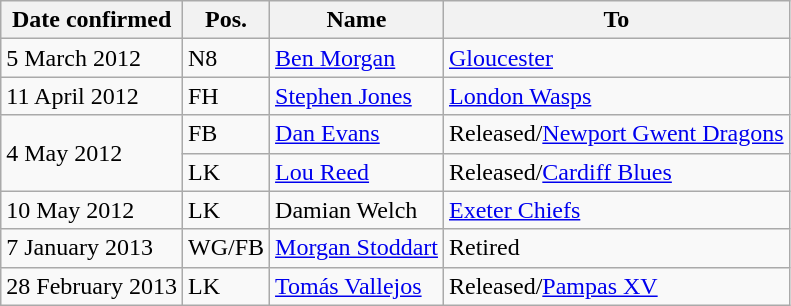<table class="wikitable">
<tr>
<th>Date confirmed</th>
<th>Pos.</th>
<th>Name</th>
<th>To</th>
</tr>
<tr>
<td>5 March 2012</td>
<td>N8</td>
<td> <a href='#'>Ben Morgan</a></td>
<td><a href='#'>Gloucester</a></td>
</tr>
<tr>
<td>11 April 2012</td>
<td>FH</td>
<td> <a href='#'>Stephen Jones</a></td>
<td><a href='#'>London Wasps</a></td>
</tr>
<tr>
<td rowspan="2">4 May 2012</td>
<td>FB</td>
<td> <a href='#'>Dan Evans</a></td>
<td>Released/<a href='#'>Newport Gwent Dragons</a></td>
</tr>
<tr>
<td>LK</td>
<td> <a href='#'>Lou Reed</a></td>
<td>Released/<a href='#'>Cardiff Blues</a></td>
</tr>
<tr>
<td>10 May 2012</td>
<td>LK</td>
<td> Damian Welch</td>
<td><a href='#'>Exeter Chiefs</a></td>
</tr>
<tr>
<td>7 January 2013</td>
<td>WG/FB</td>
<td> <a href='#'>Morgan Stoddart</a></td>
<td>Retired</td>
</tr>
<tr>
<td>28 February 2013</td>
<td>LK</td>
<td> <a href='#'>Tomás Vallejos</a></td>
<td>Released/<a href='#'>Pampas XV</a></td>
</tr>
</table>
